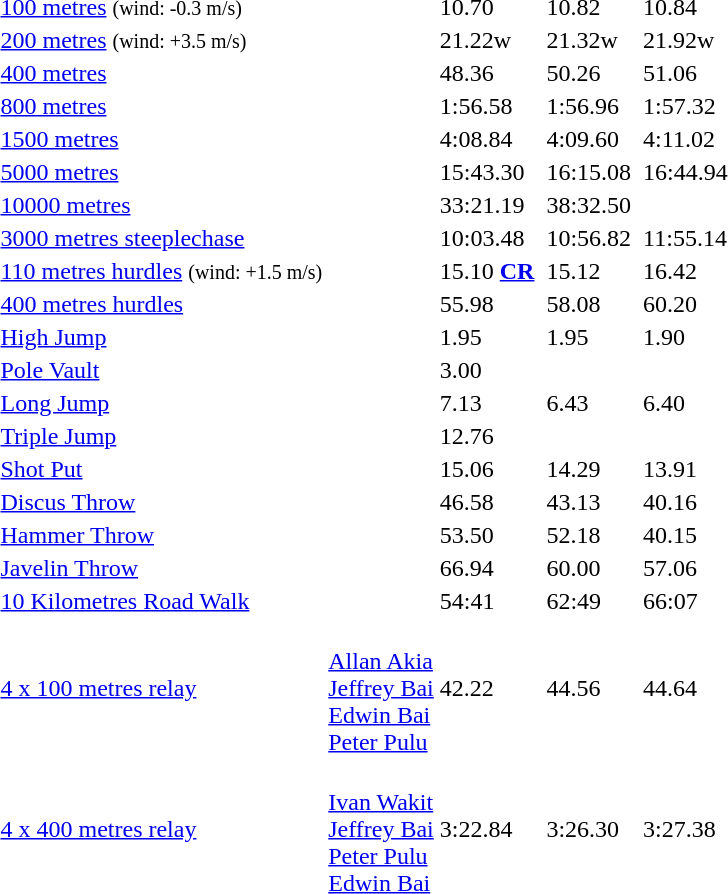<table>
<tr>
<td><a href='#'>100 metres</a> <small>(wind: -0.3 m/s)</small></td>
<td></td>
<td>10.70</td>
<td></td>
<td>10.82</td>
<td></td>
<td>10.84</td>
</tr>
<tr>
<td><a href='#'>200 metres</a> <small>(wind: +3.5 m/s)</small></td>
<td></td>
<td>21.22w</td>
<td></td>
<td>21.32w</td>
<td></td>
<td>21.92w</td>
</tr>
<tr>
<td><a href='#'>400 metres</a></td>
<td></td>
<td>48.36</td>
<td></td>
<td>50.26</td>
<td></td>
<td>51.06</td>
</tr>
<tr>
<td><a href='#'>800 metres</a></td>
<td></td>
<td>1:56.58</td>
<td></td>
<td>1:56.96</td>
<td></td>
<td>1:57.32</td>
</tr>
<tr>
<td><a href='#'>1500 metres</a></td>
<td></td>
<td>4:08.84</td>
<td></td>
<td>4:09.60</td>
<td></td>
<td>4:11.02</td>
</tr>
<tr>
<td><a href='#'>5000 metres</a></td>
<td></td>
<td>15:43.30</td>
<td></td>
<td>16:15.08</td>
<td></td>
<td>16:44.94</td>
</tr>
<tr>
<td><a href='#'>10000 metres</a></td>
<td></td>
<td>33:21.19</td>
<td></td>
<td>38:32.50</td>
<td></td>
<td></td>
</tr>
<tr>
<td><a href='#'>3000 metres steeplechase</a></td>
<td></td>
<td>10:03.48</td>
<td></td>
<td>10:56.82</td>
<td></td>
<td>11:55.14</td>
</tr>
<tr>
<td><a href='#'>110 metres hurdles</a> <small>(wind: +1.5 m/s)</small></td>
<td></td>
<td>15.10 <strong><a href='#'>CR</a></strong></td>
<td></td>
<td>15.12</td>
<td></td>
<td>16.42</td>
</tr>
<tr>
<td><a href='#'>400 metres hurdles</a></td>
<td></td>
<td>55.98</td>
<td></td>
<td>58.08</td>
<td></td>
<td>60.20</td>
</tr>
<tr>
<td><a href='#'>High Jump</a></td>
<td></td>
<td>1.95</td>
<td></td>
<td>1.95</td>
<td></td>
<td>1.90</td>
</tr>
<tr>
<td><a href='#'>Pole Vault</a></td>
<td></td>
<td>3.00</td>
<td></td>
<td></td>
<td></td>
<td></td>
</tr>
<tr>
<td><a href='#'>Long Jump</a></td>
<td></td>
<td>7.13</td>
<td></td>
<td>6.43</td>
<td></td>
<td>6.40</td>
</tr>
<tr>
<td><a href='#'>Triple Jump</a></td>
<td></td>
<td>12.76</td>
<td></td>
<td></td>
<td></td>
<td></td>
</tr>
<tr>
<td><a href='#'>Shot Put</a></td>
<td></td>
<td>15.06</td>
<td></td>
<td>14.29</td>
<td></td>
<td>13.91</td>
</tr>
<tr>
<td><a href='#'>Discus Throw</a></td>
<td></td>
<td>46.58</td>
<td></td>
<td>43.13</td>
<td></td>
<td>40.16</td>
</tr>
<tr>
<td><a href='#'>Hammer Throw</a></td>
<td></td>
<td>53.50</td>
<td></td>
<td>52.18</td>
<td></td>
<td>40.15</td>
</tr>
<tr>
<td><a href='#'>Javelin Throw</a></td>
<td></td>
<td>66.94</td>
<td></td>
<td>60.00</td>
<td></td>
<td>57.06</td>
</tr>
<tr>
<td><a href='#'>10 Kilometres Road Walk</a></td>
<td></td>
<td>54:41</td>
<td></td>
<td>62:49</td>
<td></td>
<td>66:07</td>
</tr>
<tr>
<td><a href='#'>4 x 100 metres relay</a></td>
<td>  <br> <a href='#'>Allan Akia</a> <br> <a href='#'>Jeffrey Bai</a> <br> <a href='#'>Edwin Bai</a> <br> <a href='#'>Peter Pulu</a></td>
<td>42.22</td>
<td></td>
<td>44.56</td>
<td></td>
<td>44.64</td>
</tr>
<tr>
<td><a href='#'>4 x 400 metres relay</a></td>
<td>  <br> <a href='#'>Ivan Wakit</a> <br> <a href='#'>Jeffrey Bai</a> <br> <a href='#'>Peter Pulu</a> <br> <a href='#'>Edwin Bai</a></td>
<td>3:22.84</td>
<td></td>
<td>3:26.30</td>
<td></td>
<td>3:27.38</td>
</tr>
</table>
